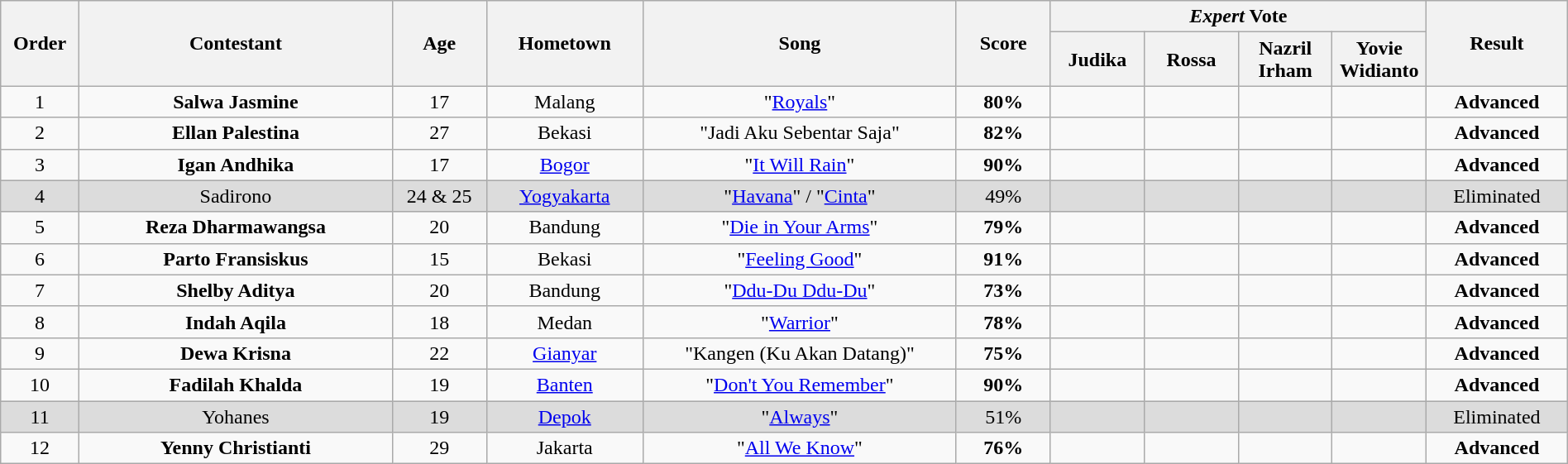<table class="wikitable" style="text-align:center; width:100%;">
<tr>
<th scope="col" rowspan="2" style="width:05%;">Order</th>
<th scope="col" rowspan="2" style="width:20%;">Contestant</th>
<th scope="col" rowspan="2" style="width:06%;">Age</th>
<th scope="col" rowspan="2" style="width:10%;">Hometown</th>
<th scope="col" rowspan="2" style="width:20%;">Song</th>
<th rowspan="2" style="width:6%">Score</th>
<th scope="col" colspan="4" style="width:24%;"><em>Expert</em> Vote</th>
<th rowspan="2" style="width:10%">Result</th>
</tr>
<tr>
<th style="width:06%;">Judika</th>
<th style="width:06%;">Rossa</th>
<th style="width:06%;">Nazril Irham</th>
<th style="width:06%;">Yovie Widianto</th>
</tr>
<tr>
<td>1</td>
<td><strong>Salwa Jasmine</strong></td>
<td>17</td>
<td>Malang</td>
<td>"<a href='#'>Royals</a>"</td>
<td><strong>80%</strong></td>
<td></td>
<td></td>
<td></td>
<td></td>
<td><strong>Advanced</strong></td>
</tr>
<tr>
<td>2</td>
<td><strong>Ellan Palestina</strong></td>
<td>27</td>
<td>Bekasi</td>
<td>"Jadi Aku Sebentar Saja"</td>
<td><strong>82%</strong></td>
<td></td>
<td></td>
<td></td>
<td></td>
<td><strong>Advanced</strong></td>
</tr>
<tr>
<td>3</td>
<td><strong>Igan Andhika</strong></td>
<td>17</td>
<td><a href='#'>Bogor</a></td>
<td>"<a href='#'>It Will Rain</a>"</td>
<td><strong>90%</strong></td>
<td></td>
<td></td>
<td></td>
<td></td>
<td><strong>Advanced</strong></td>
</tr>
<tr style="background:#DCDCDC;">
<td>4</td>
<td>Sadirono</td>
<td>24 & 25</td>
<td><a href='#'>Yogyakarta</a></td>
<td>"<a href='#'>Havana</a>" / "<a href='#'>Cinta</a>"</td>
<td>49%</td>
<td></td>
<td></td>
<td></td>
<td></td>
<td>Eliminated</td>
</tr>
<tr>
<td>5</td>
<td><strong>Reza Dharmawangsa</strong></td>
<td>20</td>
<td>Bandung</td>
<td>"<a href='#'>Die in Your Arms</a>"</td>
<td><strong>79%</strong></td>
<td></td>
<td></td>
<td></td>
<td></td>
<td><strong>Advanced</strong></td>
</tr>
<tr>
<td>6</td>
<td><strong>Parto Fransiskus</strong></td>
<td>15</td>
<td>Bekasi</td>
<td>"<a href='#'>Feeling Good</a>"</td>
<td><strong>91%</strong></td>
<td></td>
<td></td>
<td></td>
<td></td>
<td><strong>Advanced</strong></td>
</tr>
<tr>
<td>7</td>
<td><strong>Shelby Aditya</strong></td>
<td>20</td>
<td>Bandung</td>
<td>"<a href='#'>Ddu-Du Ddu-Du</a>"</td>
<td><strong>73%</strong></td>
<td></td>
<td></td>
<td></td>
<td></td>
<td><strong>Advanced</strong></td>
</tr>
<tr>
<td>8</td>
<td><strong>Indah Aqila</strong></td>
<td>18</td>
<td>Medan</td>
<td>"<a href='#'>Warrior</a>"</td>
<td><strong>78%</strong></td>
<td></td>
<td></td>
<td></td>
<td></td>
<td><strong>Advanced</strong></td>
</tr>
<tr>
<td>9</td>
<td><strong>Dewa Krisna</strong></td>
<td>22</td>
<td><a href='#'>Gianyar</a></td>
<td>"Kangen (Ku Akan Datang)"</td>
<td><strong>75%</strong></td>
<td></td>
<td></td>
<td></td>
<td></td>
<td><strong>Advanced</strong></td>
</tr>
<tr>
<td>10</td>
<td><strong>Fadilah Khalda</strong></td>
<td>19</td>
<td><a href='#'>Banten</a></td>
<td>"<a href='#'>Don't You Remember</a>"</td>
<td><strong>90%</strong></td>
<td></td>
<td></td>
<td></td>
<td></td>
<td><strong>Advanced</strong></td>
</tr>
<tr style="background:#DCDCDC;">
<td>11</td>
<td>Yohanes</td>
<td>19</td>
<td><a href='#'>Depok</a></td>
<td>"<a href='#'>Always</a>"</td>
<td>51%</td>
<td></td>
<td></td>
<td></td>
<td></td>
<td>Eliminated</td>
</tr>
<tr>
<td>12</td>
<td><strong>Yenny Christianti</strong></td>
<td>29</td>
<td>Jakarta</td>
<td>"<a href='#'>All We Know</a>"</td>
<td><strong>76%</strong></td>
<td></td>
<td></td>
<td></td>
<td></td>
<td><strong>Advanced</strong></td>
</tr>
</table>
